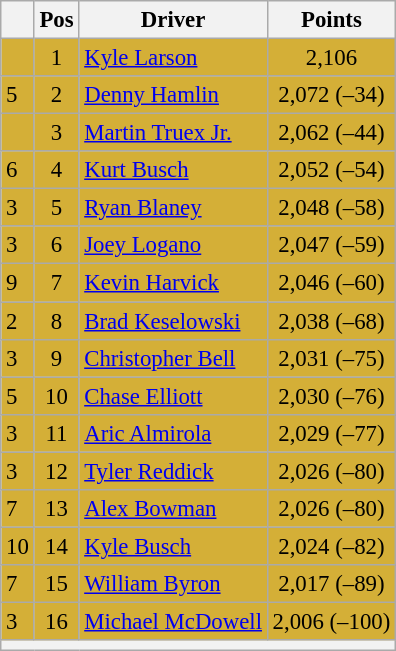<table class="wikitable" style="font-size: 95%">
<tr>
<th></th>
<th>Pos</th>
<th>Driver</th>
<th>Points</th>
</tr>
<tr style="background:#D4AF37;">
<td align="left"></td>
<td style="text-align:center;">1</td>
<td><a href='#'>Kyle Larson</a></td>
<td style="text-align:center;">2,106</td>
</tr>
<tr style="background:#D4AF37;">
<td align="left"> 5</td>
<td style="text-align:center;">2</td>
<td><a href='#'>Denny Hamlin</a></td>
<td style="text-align:center;">2,072 (–34)</td>
</tr>
<tr style="background:#D4AF37;">
<td align="left"></td>
<td style="text-align:center;">3</td>
<td><a href='#'>Martin Truex Jr.</a></td>
<td style="text-align:center;">2,062 (–44)</td>
</tr>
<tr style="background:#D4AF37;">
<td align="left"> 6</td>
<td style="text-align:center;">4</td>
<td><a href='#'>Kurt Busch</a></td>
<td style="text-align:center;">2,052 (–54)</td>
</tr>
<tr style="background:#D4AF37;">
<td align="left"> 3</td>
<td style="text-align:center;">5</td>
<td><a href='#'>Ryan Blaney</a></td>
<td style="text-align:center;">2,048 (–58)</td>
</tr>
<tr style="background:#D4AF37;">
<td align="left"> 3</td>
<td style="text-align:center;">6</td>
<td><a href='#'>Joey Logano</a></td>
<td style="text-align:center;">2,047 (–59)</td>
</tr>
<tr style="background:#D4AF37;">
<td align="left"> 9</td>
<td style="text-align:center;">7</td>
<td><a href='#'>Kevin Harvick</a></td>
<td style="text-align:center;">2,046 (–60)</td>
</tr>
<tr style="background:#D4AF37;">
<td align="left"> 2</td>
<td style="text-align:center;">8</td>
<td><a href='#'>Brad Keselowski</a></td>
<td style="text-align:center;">2,038 (–68)</td>
</tr>
<tr style="background:#D4AF37;">
<td align="left"> 3</td>
<td style="text-align:center;">9</td>
<td><a href='#'>Christopher Bell</a></td>
<td style="text-align:center;">2,031 (–75)</td>
</tr>
<tr style="background:#D4AF37;">
<td align="left"> 5</td>
<td style="text-align:center;">10</td>
<td><a href='#'>Chase Elliott</a></td>
<td style="text-align:center;">2,030 (–76)</td>
</tr>
<tr style="background:#D4AF37;">
<td align="left"> 3</td>
<td style="text-align:center;">11</td>
<td><a href='#'>Aric Almirola</a></td>
<td style="text-align:center;">2,029 (–77)</td>
</tr>
<tr style="background:#D4AF37;">
<td align="left"> 3</td>
<td style="text-align:center;">12</td>
<td><a href='#'>Tyler Reddick</a></td>
<td style="text-align:center;">2,026 (–80)</td>
</tr>
<tr style="background:#D4AF37;">
<td align="left"> 7</td>
<td style="text-align:center;">13</td>
<td><a href='#'>Alex Bowman</a></td>
<td style="text-align:center;">2,026 (–80)</td>
</tr>
<tr style="background:#D4AF37;">
<td align="left"> 10</td>
<td style="text-align:center;">14</td>
<td><a href='#'>Kyle Busch</a></td>
<td style="text-align:center;">2,024 (–82)</td>
</tr>
<tr style="background:#D4AF37;">
<td align="left"> 7</td>
<td style="text-align:center;">15</td>
<td><a href='#'>William Byron</a></td>
<td style="text-align:center;">2,017 (–89)</td>
</tr>
<tr style="background:#D4AF37;">
<td align="left"> 3</td>
<td style="text-align:center;">16</td>
<td><a href='#'>Michael McDowell</a></td>
<td style="text-align:center;">2,006 (–100)</td>
</tr>
<tr class="sortbottom">
<th colspan="9"></th>
</tr>
</table>
